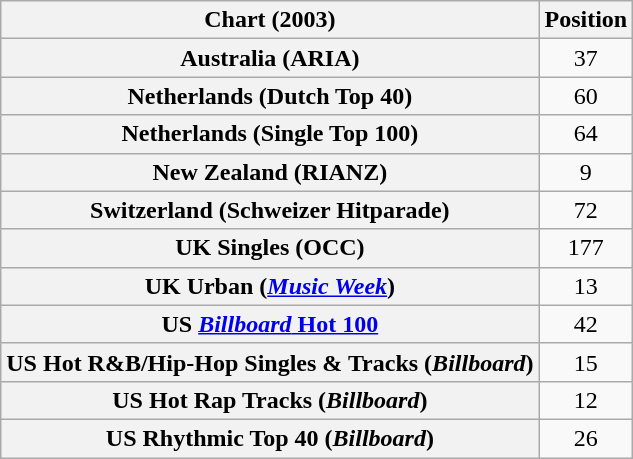<table class="wikitable plainrowheaders sortable" style="text-align:center">
<tr>
<th scope="col">Chart (2003)</th>
<th scope="col">Position</th>
</tr>
<tr>
<th scope="row">Australia (ARIA)</th>
<td>37</td>
</tr>
<tr>
<th scope="row">Netherlands (Dutch Top 40)</th>
<td>60</td>
</tr>
<tr>
<th scope="row">Netherlands (Single Top 100)</th>
<td>64</td>
</tr>
<tr>
<th scope="row">New Zealand (RIANZ)</th>
<td>9</td>
</tr>
<tr>
<th scope="row">Switzerland (Schweizer Hitparade)</th>
<td>72</td>
</tr>
<tr>
<th scope="row">UK Singles (OCC)</th>
<td>177</td>
</tr>
<tr>
<th scope="row">UK Urban (<em><a href='#'>Music Week</a></em>)</th>
<td>13</td>
</tr>
<tr>
<th scope="row">US <a href='#'><em>Billboard</em> Hot 100</a></th>
<td>42</td>
</tr>
<tr>
<th scope="row">US Hot R&B/Hip-Hop Singles & Tracks (<em>Billboard</em>)</th>
<td>15</td>
</tr>
<tr>
<th scope="row">US Hot Rap Tracks (<em>Billboard</em>)</th>
<td>12</td>
</tr>
<tr>
<th scope="row">US Rhythmic Top 40 (<em>Billboard</em>)</th>
<td>26</td>
</tr>
</table>
